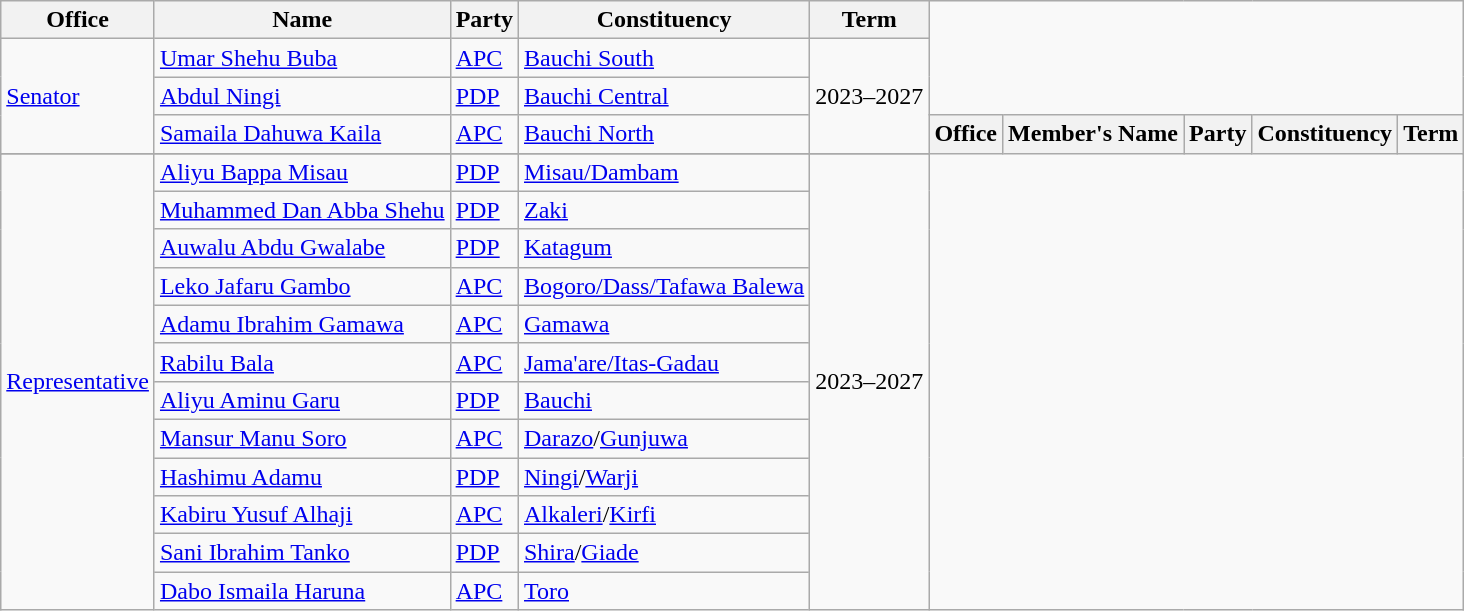<table class="wikitable sortable">
<tr>
<th>Office</th>
<th>Name</th>
<th>Party</th>
<th>Constituency</th>
<th>Term</th>
</tr>
<tr>
<td rowspan="3"><a href='#'>Senator</a></td>
<td><a href='#'>Umar Shehu Buba</a></td>
<td><a href='#'>APC</a></td>
<td><a href='#'>Bauchi South</a></td>
<td rowspan="3">2023–2027</td>
</tr>
<tr>
<td><a href='#'>Abdul Ningi</a></td>
<td><a href='#'>PDP</a></td>
<td><a href='#'>Bauchi Central</a></td>
</tr>
<tr>
<td><a href='#'>Samaila Dahuwa Kaila</a></td>
<td><a href='#'>APC</a></td>
<td><a href='#'>Bauchi North</a></td>
<th>Office</th>
<th>Member's Name</th>
<th>Party</th>
<th>Constituency</th>
<th>Term</th>
</tr>
<tr>
</tr>
<tr>
</tr>
<tr>
<td rowspan="12"><a href='#'>Representative</a></td>
<td><a href='#'>Aliyu Bappa Misau</a></td>
<td><a href='#'>PDP</a></td>
<td><a href='#'>Misau/Dambam</a></td>
<td rowspan="12">2023–2027</td>
</tr>
<tr>
<td><a href='#'>Muhammed Dan Abba Shehu</a></td>
<td><a href='#'>PDP</a></td>
<td><a href='#'>Zaki</a></td>
</tr>
<tr>
<td><a href='#'>Auwalu Abdu Gwalabe</a></td>
<td><a href='#'>PDP</a></td>
<td><a href='#'>Katagum</a></td>
</tr>
<tr>
<td><a href='#'>Leko Jafaru Gambo</a></td>
<td><a href='#'>APC</a></td>
<td><a href='#'>Bogoro/Dass/Tafawa Balewa</a></td>
</tr>
<tr>
<td><a href='#'>Adamu Ibrahim Gamawa</a></td>
<td><a href='#'>APC</a></td>
<td><a href='#'>Gamawa</a></td>
</tr>
<tr>
<td><a href='#'>Rabilu Bala</a></td>
<td><a href='#'>APC</a></td>
<td><a href='#'>Jama'are/Itas-Gadau</a></td>
</tr>
<tr>
<td><a href='#'>Aliyu Aminu Garu</a></td>
<td><a href='#'>PDP</a></td>
<td><a href='#'>Bauchi</a></td>
</tr>
<tr>
<td><a href='#'>Mansur Manu Soro</a></td>
<td><a href='#'>APC</a></td>
<td><a href='#'>Darazo</a>/<a href='#'>Gunjuwa</a></td>
</tr>
<tr>
<td><a href='#'>Hashimu Adamu</a></td>
<td><a href='#'>PDP</a></td>
<td><a href='#'>Ningi</a>/<a href='#'>Warji</a></td>
</tr>
<tr>
<td><a href='#'>Kabiru Yusuf Alhaji</a></td>
<td><a href='#'>APC</a></td>
<td><a href='#'>Alkaleri</a>/<a href='#'>Kirfi</a></td>
</tr>
<tr>
<td><a href='#'>Sani Ibrahim Tanko</a></td>
<td><a href='#'>PDP</a></td>
<td><a href='#'>Shira</a>/<a href='#'>Giade</a></td>
</tr>
<tr>
<td><a href='#'>Dabo Ismaila Haruna</a></td>
<td><a href='#'>APC</a></td>
<td><a href='#'>Toro</a></td>
</tr>
</table>
